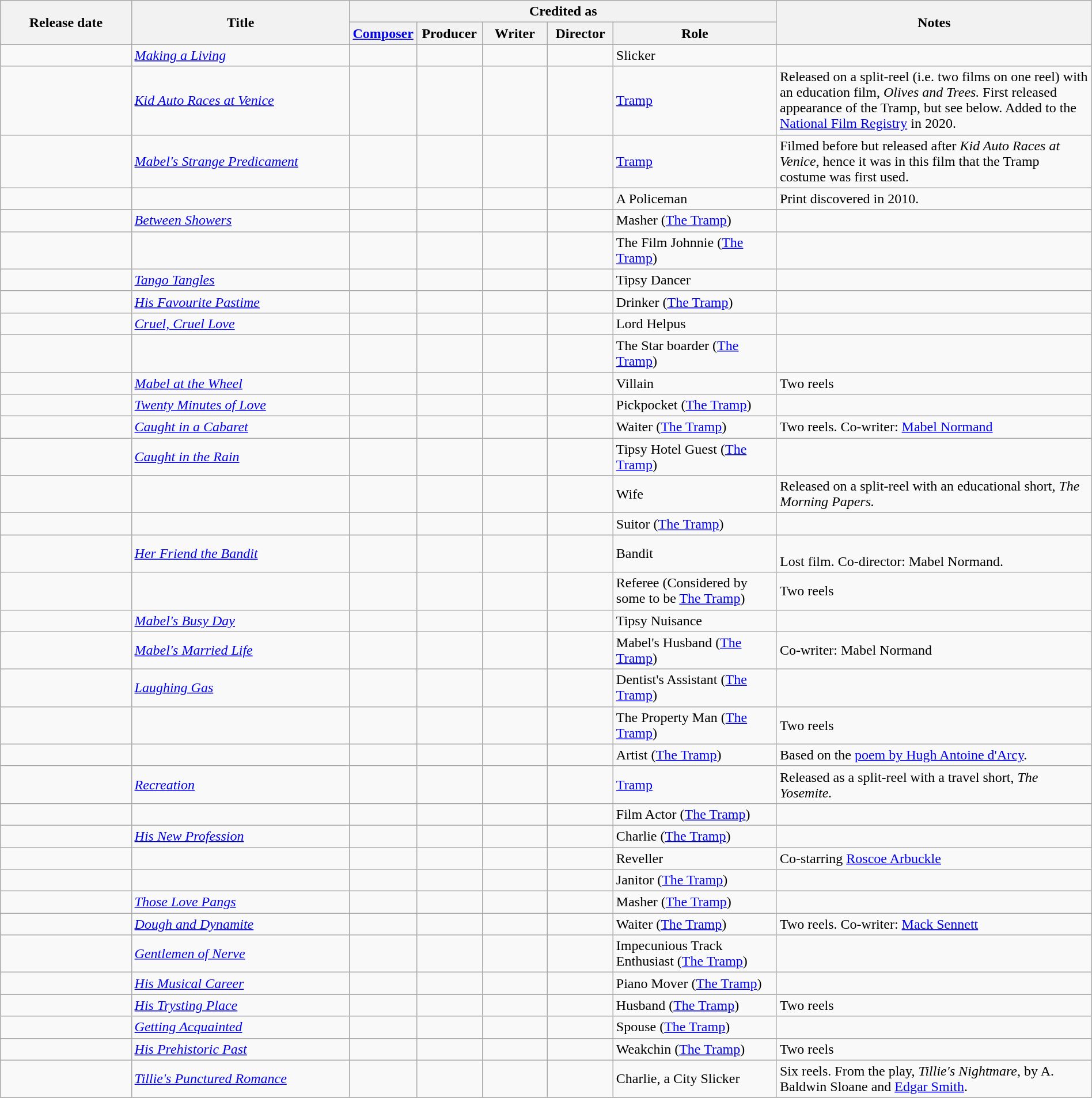<table class="wikitable sortable sticky-header-multi" width="100%">
<tr>
<th width="12%" rowspan="2" scope="col">Release date</th>
<th width="20%" rowspan="2" scope="col">Title</th>
<th colspan="5" scope="col">Credited as</th>
<th rowspan="2" scope="col" class="unsortable">Notes</th>
</tr>
<tr>
<th width="6%" scope="col"><a href='#'>Composer</a></th>
<th width="6%" scope="col">Producer</th>
<th width="6%" scope="col">Writer</th>
<th width="6%" scope="col">Director</th>
<th width="15%" scope="col">Role</th>
</tr>
<tr>
<td scope="row" align="left"></td>
<td align="left"><em><a href='#'>Making a Living</a></em></td>
<td></td>
<td></td>
<td></td>
<td></td>
<td align="left">Slicker</td>
<td></td>
</tr>
<tr>
<td scope="row" align="left"></td>
<td align="left"><em><a href='#'>Kid Auto Races at Venice</a></em></td>
<td></td>
<td></td>
<td></td>
<td></td>
<td align="left"><a href='#'>Tramp</a></td>
<td align="left">Released on a split-reel (i.e. two films on one reel) with an education film, <em>Olives and Trees.</em> First released appearance of the Tramp, but see below. Added to the <a href='#'>National Film Registry</a> in 2020.</td>
</tr>
<tr>
<td scope="row" align="left"></td>
<td align="left"><em><a href='#'>Mabel's Strange Predicament</a></em></td>
<td></td>
<td></td>
<td></td>
<td></td>
<td align="left"><a href='#'>Tramp</a></td>
<td align="left">Filmed before but released after <em>Kid Auto Races at Venice</em>, hence it was in this film that the Tramp costume was first used.</td>
</tr>
<tr>
<td scope="row" align="left"></td>
<td align="left"><em></em></td>
<td></td>
<td></td>
<td></td>
<td></td>
<td align="left">A Policeman</td>
<td align="left">Print discovered in 2010.</td>
</tr>
<tr>
<td scope="row" align="left"></td>
<td align="left"><em><a href='#'>Between Showers</a></em></td>
<td></td>
<td></td>
<td></td>
<td></td>
<td align="left">Masher (<a href='#'>The Tramp</a>)</td>
<td></td>
</tr>
<tr>
<td scope="row" align="left"></td>
<td align="left"><em></em></td>
<td></td>
<td></td>
<td></td>
<td></td>
<td align="left">The Film Johnnie (<a href='#'>The Tramp</a>)</td>
<td></td>
</tr>
<tr>
<td scope="row" align="left"></td>
<td align="left"><em><a href='#'>Tango Tangles</a></em></td>
<td></td>
<td></td>
<td></td>
<td></td>
<td align="left">Tipsy Dancer</td>
<td></td>
</tr>
<tr>
<td scope="row" align="left"></td>
<td align="left"><em><a href='#'>His Favourite Pastime</a></em></td>
<td></td>
<td></td>
<td></td>
<td></td>
<td align="left">Drinker (<a href='#'>The Tramp</a>)</td>
<td></td>
</tr>
<tr>
<td scope="row" align="left"></td>
<td align="left"><em><a href='#'>Cruel, Cruel Love</a></em></td>
<td></td>
<td></td>
<td></td>
<td></td>
<td align="left">Lord Helpus</td>
<td></td>
</tr>
<tr>
<td scope="row" align="left"></td>
<td align="left"><em></em></td>
<td></td>
<td></td>
<td></td>
<td></td>
<td align="left">The Star boarder (<a href='#'>The Tramp</a>)</td>
<td></td>
</tr>
<tr>
<td scope="row" align="left"></td>
<td align="left"><em><a href='#'>Mabel at the Wheel</a></em></td>
<td></td>
<td></td>
<td></td>
<td></td>
<td align="left">Villain</td>
<td align="left">Two reels</td>
</tr>
<tr>
<td scope="row" align="left"></td>
<td align="left"><em><a href='#'>Twenty Minutes of Love</a></em></td>
<td></td>
<td></td>
<td></td>
<td></td>
<td align="left">Pickpocket (<a href='#'>The Tramp</a>)</td>
<td></td>
</tr>
<tr>
<td scope="row" align="left"></td>
<td align="left"><em><a href='#'>Caught in a Cabaret</a></em></td>
<td></td>
<td></td>
<td align="center"></td>
<td align="center"></td>
<td align="left">Waiter (<a href='#'>The Tramp</a>)</td>
<td align="left">Two reels. Co-writer: <a href='#'>Mabel Normand</a></td>
</tr>
<tr>
<td scope="row" align="left"></td>
<td align="left"><em><a href='#'>Caught in the Rain</a></em></td>
<td></td>
<td></td>
<td></td>
<td></td>
<td align="left">Tipsy Hotel Guest (<a href='#'>The Tramp</a>)</td>
<td></td>
</tr>
<tr>
<td scope="row" align="left"></td>
<td align="left"><em></em></td>
<td></td>
<td></td>
<td></td>
<td></td>
<td align="left">Wife</td>
<td align="left">Released on a split-reel with an educational short, <em>The Morning Papers.</em></td>
</tr>
<tr>
<td scope="row" align="left"></td>
<td align="left"><em></em></td>
<td></td>
<td></td>
<td></td>
<td></td>
<td align="left">Suitor (<a href='#'>The Tramp</a>)</td>
<td></td>
</tr>
<tr>
<td scope="row" align="left"></td>
<td align="left"><em><a href='#'>Her Friend the Bandit</a></em></td>
<td></td>
<td></td>
<td></td>
<td></td>
<td align="left">Bandit</td>
<td align="left"><br>Lost film. Co-director: Mabel Normand.</td>
</tr>
<tr>
<td scope="row" align="left"></td>
<td align="left"><em></em></td>
<td></td>
<td></td>
<td></td>
<td></td>
<td align="left">Referee (Considered by some to be <a href='#'>The Tramp</a>)</td>
<td align="left">Two reels</td>
</tr>
<tr>
<td scope="row" align="left"></td>
<td align="left"><em><a href='#'>Mabel's Busy Day</a></em></td>
<td></td>
<td></td>
<td></td>
<td></td>
<td align="left">Tipsy Nuisance</td>
<td></td>
</tr>
<tr>
<td scope="row" align="left"></td>
<td align="left"><em><a href='#'>Mabel's Married Life</a></em></td>
<td></td>
<td></td>
<td></td>
<td></td>
<td align="left">Mabel's Husband (<a href='#'>The Tramp</a>)</td>
<td align="left">Co-writer: Mabel Normand</td>
</tr>
<tr>
<td scope="row" align="left"></td>
<td align="left"><em><a href='#'>Laughing Gas</a></em></td>
<td></td>
<td></td>
<td></td>
<td></td>
<td align="left">Dentist's Assistant (<a href='#'>The Tramp</a>)</td>
<td></td>
</tr>
<tr>
<td scope="row" align="left"></td>
<td align="left"><em></em></td>
<td></td>
<td></td>
<td></td>
<td></td>
<td align="left">The Property Man (<a href='#'>The Tramp</a>)</td>
<td align="left">Two reels</td>
</tr>
<tr>
<td scope="row" align="left"></td>
<td align="left"><em></em></td>
<td></td>
<td></td>
<td></td>
<td></td>
<td align="left">Artist (<a href='#'>The Tramp</a>)</td>
<td align="left">Based on the <a href='#'>poem by Hugh Antoine d'Arcy</a>.</td>
</tr>
<tr>
<td scope="row" align="left"></td>
<td align="left"><em><a href='#'>Recreation</a></em></td>
<td></td>
<td></td>
<td></td>
<td></td>
<td align="left"><a href='#'>Tramp</a></td>
<td align="left">Released as a split-reel with a travel short, <em>The Yosemite.</em></td>
</tr>
<tr>
<td scope="row" align="left"></td>
<td align="left"><em></em></td>
<td></td>
<td></td>
<td></td>
<td></td>
<td align="left">Film Actor (<a href='#'>The Tramp</a>)</td>
<td></td>
</tr>
<tr>
<td scope="row" align="left"></td>
<td align="left"><em><a href='#'>His New Profession</a></em></td>
<td></td>
<td></td>
<td></td>
<td></td>
<td align="left">Charlie (<a href='#'>The Tramp</a>)</td>
<td></td>
</tr>
<tr>
<td scope="row" align="left"></td>
<td align="left"><em></em></td>
<td></td>
<td></td>
<td></td>
<td></td>
<td align="left">Reveller</td>
<td align="left">Co-starring <a href='#'>Roscoe Arbuckle</a></td>
</tr>
<tr>
<td scope="row" align="left"></td>
<td align="left"><em></em></td>
<td></td>
<td></td>
<td></td>
<td></td>
<td align="left">Janitor (<a href='#'>The Tramp</a>)</td>
<td></td>
</tr>
<tr>
<td scope="row" align="left"></td>
<td align="left"><em><a href='#'>Those Love Pangs</a></em></td>
<td></td>
<td></td>
<td></td>
<td></td>
<td align="left">Masher (<a href='#'>The Tramp</a>)</td>
<td></td>
</tr>
<tr>
<td scope="row" align="left"></td>
<td align="left"><em><a href='#'>Dough and Dynamite</a></em></td>
<td></td>
<td></td>
<td></td>
<td></td>
<td align="left">Waiter (<a href='#'>The Tramp</a>)</td>
<td align="left">Two reels. Co-writer: <a href='#'>Mack Sennett</a></td>
</tr>
<tr>
<td scope="row" align="left"></td>
<td align="left"><em><a href='#'>Gentlemen of Nerve</a></em></td>
<td></td>
<td></td>
<td></td>
<td></td>
<td align="left">Impecunious Track Enthusiast (<a href='#'>The Tramp</a>)</td>
<td></td>
</tr>
<tr>
<td scope="row" align="left"></td>
<td align="left"><em><a href='#'>His Musical Career</a></em></td>
<td></td>
<td></td>
<td></td>
<td></td>
<td align="left">Piano Mover (<a href='#'>The Tramp</a>)</td>
<td></td>
</tr>
<tr>
<td scope="row" align="left"></td>
<td align="left"><em><a href='#'>His Trysting Place</a></em></td>
<td></td>
<td></td>
<td></td>
<td></td>
<td align="left">Husband (<a href='#'>The Tramp</a>)</td>
<td align="left">Two reels</td>
</tr>
<tr>
<td scope="row" align="left"></td>
<td align="left"><em><a href='#'>Getting Acquainted</a></em></td>
<td></td>
<td></td>
<td></td>
<td></td>
<td align="left">Spouse (<a href='#'>The Tramp</a>)</td>
<td></td>
</tr>
<tr>
<td scope="row" align="left"></td>
<td align="left"><em><a href='#'>His Prehistoric Past</a></em></td>
<td></td>
<td></td>
<td></td>
<td></td>
<td align="left">Weakchin (<a href='#'>The Tramp</a>)</td>
<td align="left">Two reels</td>
</tr>
<tr>
<td scope="row" align="left"></td>
<td align="left"><em><a href='#'>Tillie's Punctured Romance</a></em></td>
<td></td>
<td></td>
<td></td>
<td></td>
<td align="left">Charlie, a City Slicker</td>
<td align="left">Six reels. From the play, <em>Tillie's Nightmare</em>, by A. Baldwin Sloane and <a href='#'>Edgar Smith</a>.</td>
</tr>
<tr>
</tr>
</table>
